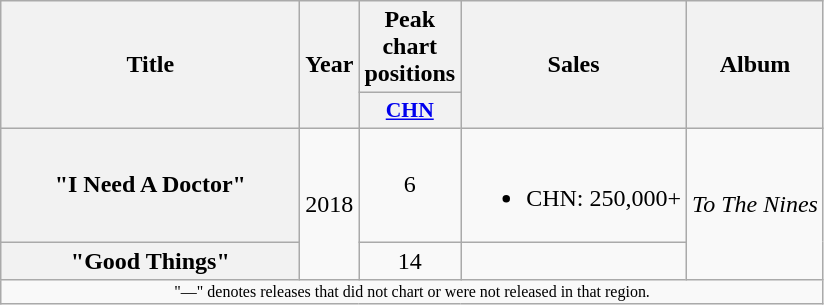<table class="wikitable plainrowheaders" style="text-align:center;">
<tr>
<th scope="col" rowspan="2" style="width:12em;">Title</th>
<th scope="col" rowspan="2">Year</th>
<th colspan="1">Peak chart positions</th>
<th scope="col" rowspan="2">Sales</th>
<th scope="col" rowspan="2">Album</th>
</tr>
<tr>
<th scope="col" style="width:3em;font-size:90%;"><a href='#'>CHN</a><br></th>
</tr>
<tr>
<th scope="row">"I Need A Doctor"</th>
<td rowspan="2">2018</td>
<td>6</td>
<td><br><ul><li>CHN: 250,000+</li></ul></td>
<td rowspan="2"><em>To The Nines</em></td>
</tr>
<tr>
<th scope="row">"Good Things"</th>
<td>14</td>
<td></td>
</tr>
<tr>
<td colspan="5" style="font-size:8pt;">"—" denotes releases that did not chart or were not released in that region.</td>
</tr>
</table>
